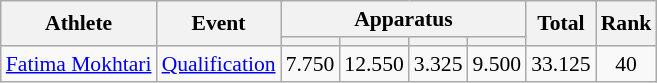<table class="wikitable" style="font-size:90%">
<tr>
<th rowspan=2>Athlete</th>
<th rowspan=2>Event</th>
<th colspan =4>Apparatus</th>
<th rowspan=2>Total</th>
<th rowspan=2>Rank</th>
</tr>
<tr style="font-size:95%">
<th></th>
<th></th>
<th></th>
<th></th>
</tr>
<tr align=center>
<td align=left><a href='#'>Fatima Mokhtari</a></td>
<td align=left><a href='#'>Qualification</a></td>
<td>7.750</td>
<td>12.550</td>
<td>3.325</td>
<td>9.500</td>
<td>33.125</td>
<td>40</td>
</tr>
</table>
